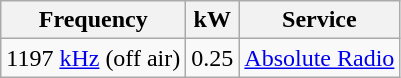<table class="wikitable sortable">
<tr>
<th>Frequency</th>
<th>kW</th>
<th>Service</th>
</tr>
<tr>
<td>1197 <a href='#'>kHz</a> (off air)</td>
<td>0.25</td>
<td><a href='#'>Absolute Radio</a></td>
</tr>
</table>
